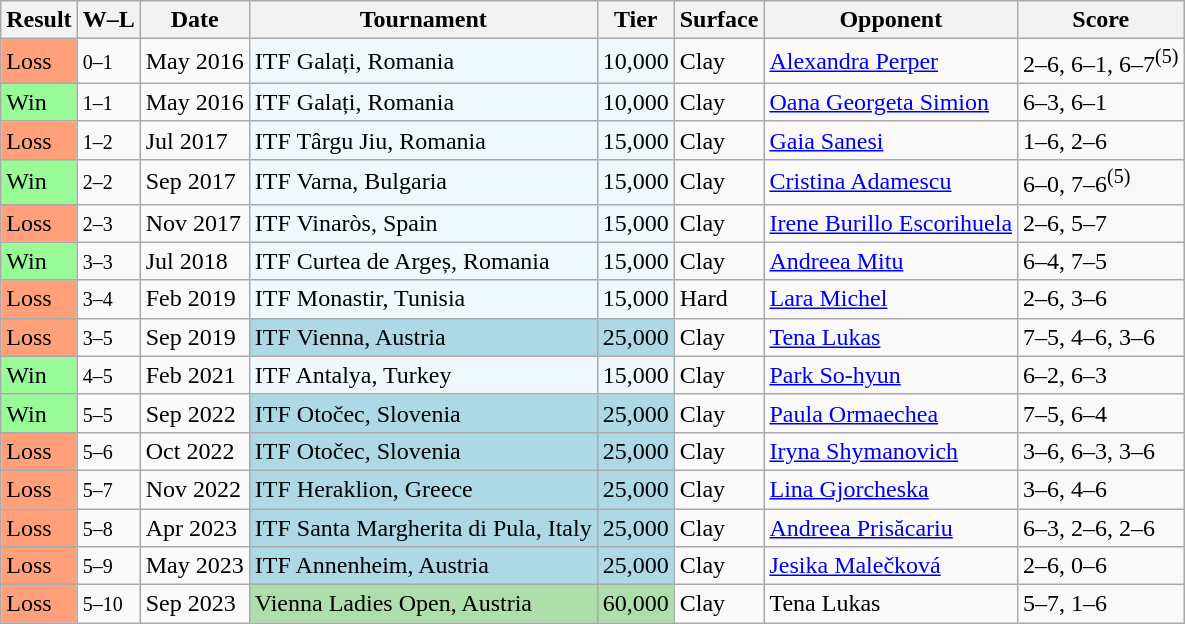<table class="sortable wikitable">
<tr>
<th>Result</th>
<th class="unsortable">W–L</th>
<th>Date</th>
<th>Tournament</th>
<th>Tier</th>
<th>Surface</th>
<th>Opponent</th>
<th class="unsortable">Score</th>
</tr>
<tr>
<td style="background:#ffa07a;">Loss</td>
<td><small>0–1</small></td>
<td>May 2016</td>
<td style="background:#f0f8ff;">ITF Galați, Romania</td>
<td style="background:#f0f8ff;">10,000</td>
<td>Clay</td>
<td> <a href='#'>Alexandra Perper</a></td>
<td>2–6, 6–1, 6–7<sup>(5)</sup></td>
</tr>
<tr>
<td style="background:#98fb98;">Win</td>
<td><small>1–1</small></td>
<td>May 2016</td>
<td style="background:#f0f8ff;">ITF Galați, Romania</td>
<td style="background:#f0f8ff;">10,000</td>
<td>Clay</td>
<td> <a href='#'>Oana Georgeta Simion</a></td>
<td>6–3, 6–1</td>
</tr>
<tr>
<td style="background:#ffa07a;">Loss</td>
<td><small>1–2</small></td>
<td>Jul 2017</td>
<td style="background:#f0f8ff;">ITF Târgu Jiu, Romania</td>
<td style="background:#f0f8ff;">15,000</td>
<td>Clay</td>
<td> <a href='#'>Gaia Sanesi</a></td>
<td>1–6, 2–6</td>
</tr>
<tr>
<td style="background:#98fb98;">Win</td>
<td><small>2–2</small></td>
<td>Sep 2017</td>
<td style="background:#f0f8ff;">ITF Varna, Bulgaria</td>
<td style="background:#f0f8ff;">15,000</td>
<td>Clay</td>
<td> <a href='#'>Cristina Adamescu</a></td>
<td>6–0, 7–6<sup>(5)</sup></td>
</tr>
<tr>
<td style="background:#ffa07a;">Loss</td>
<td><small>2–3</small></td>
<td>Nov 2017</td>
<td style="background:#f0f8ff;">ITF Vinaròs, Spain</td>
<td style="background:#f0f8ff;">15,000</td>
<td>Clay</td>
<td> <a href='#'>Irene Burillo Escorihuela</a></td>
<td>2–6, 5–7</td>
</tr>
<tr>
<td style="background:#98fb98;">Win</td>
<td><small>3–3</small></td>
<td>Jul 2018</td>
<td style="background:#f0f8ff;">ITF Curtea de Argeș, Romania</td>
<td style="background:#f0f8ff;">15,000</td>
<td>Clay</td>
<td> <a href='#'>Andreea Mitu</a></td>
<td>6–4, 7–5</td>
</tr>
<tr>
<td style="background:#ffa07a;">Loss</td>
<td><small>3–4</small></td>
<td>Feb 2019</td>
<td style="background:#f0f8ff;">ITF Monastir, Tunisia</td>
<td style="background:#f0f8ff;">15,000</td>
<td>Hard</td>
<td> <a href='#'>Lara Michel</a></td>
<td>2–6, 3–6</td>
</tr>
<tr>
<td style="background:#ffa07a;">Loss</td>
<td><small>3–5</small></td>
<td>Sep 2019</td>
<td style="background:lightblue;">ITF Vienna, Austria</td>
<td style="background:lightblue;">25,000</td>
<td>Clay</td>
<td> <a href='#'>Tena Lukas</a></td>
<td>7–5, 4–6, 3–6</td>
</tr>
<tr>
<td style="background:#98fb98;">Win</td>
<td><small>4–5</small></td>
<td>Feb 2021</td>
<td style="background:#f0f8ff;">ITF Antalya, Turkey</td>
<td style="background:#f0f8ff;">15,000</td>
<td>Clay</td>
<td> <a href='#'>Park So-hyun</a></td>
<td>6–2, 6–3</td>
</tr>
<tr>
<td style="background:#98fb98;">Win</td>
<td><small>5–5</small></td>
<td>Sep 2022</td>
<td style="background:lightblue;">ITF Otočec, Slovenia</td>
<td style="background:lightblue;">25,000</td>
<td>Clay</td>
<td> <a href='#'>Paula Ormaechea</a></td>
<td>7–5, 6–4</td>
</tr>
<tr>
<td style="background:#ffa07a;">Loss</td>
<td><small>5–6</small></td>
<td>Oct 2022</td>
<td style="background:lightblue;">ITF Otočec, Slovenia</td>
<td style="background:lightblue;">25,000</td>
<td>Clay</td>
<td> <a href='#'>Iryna Shymanovich</a></td>
<td>3–6, 6–3, 3–6</td>
</tr>
<tr>
<td style="background:#ffa07a;">Loss</td>
<td><small>5–7</small></td>
<td>Nov 2022</td>
<td style="background:lightblue;">ITF Heraklion, Greece</td>
<td style="background:lightblue;">25,000</td>
<td>Clay</td>
<td> <a href='#'>Lina Gjorcheska</a></td>
<td>3–6, 4–6</td>
</tr>
<tr>
<td style="background:#ffa07a;">Loss</td>
<td><small>5–8</small></td>
<td>Apr 2023</td>
<td style="background:lightblue;">ITF Santa Margherita di Pula, Italy</td>
<td style="background:lightblue;">25,000</td>
<td>Clay</td>
<td> <a href='#'>Andreea Prisăcariu</a></td>
<td>6–3, 2–6, 2–6</td>
</tr>
<tr>
<td style="background:#ffa07a;">Loss</td>
<td><small>5–9</small></td>
<td>May 2023</td>
<td style="background:lightblue;">ITF Annenheim, Austria</td>
<td style="background:lightblue;">25,000</td>
<td>Clay</td>
<td> <a href='#'>Jesika Malečková</a></td>
<td>2–6, 0–6</td>
</tr>
<tr>
<td style="background:#ffa07a;">Loss</td>
<td><small>5–10</small></td>
<td>Sep 2023</td>
<td style="background:#addfad;">Vienna Ladies Open, Austria</td>
<td style="background:#addfad;">60,000</td>
<td>Clay</td>
<td> Tena Lukas</td>
<td>5–7, 1–6</td>
</tr>
</table>
